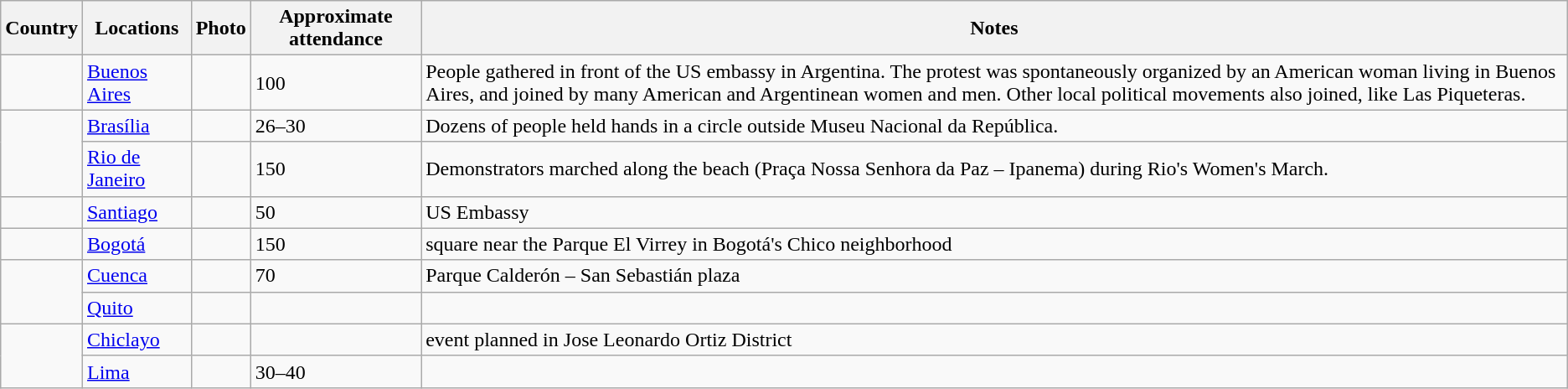<table class="wikitable sortable">
<tr>
<th scope="col">Country</th>
<th scope="col">Locations</th>
<th scope="col" class="unsortable">Photo</th>
<th scope="col" data-sort-type="number">Approximate attendance</th>
<th scope="col">Notes</th>
</tr>
<tr>
<td></td>
<td><a href='#'>Buenos Aires</a></td>
<td></td>
<td>100</td>
<td>People gathered in front of the US embassy in Argentina. The protest was spontaneously organized by an American woman living in Buenos Aires, and joined by many American and Argentinean women and men. Other local political movements also joined, like Las Piqueteras.</td>
</tr>
<tr>
<td rowspan="2"></td>
<td><a href='#'>Brasília</a></td>
<td></td>
<td data-sort-value="26.3">26–30</td>
<td>Dozens of people held hands in a circle outside Museu Nacional da República.</td>
</tr>
<tr>
<td><a href='#'>Rio de Janeiro</a></td>
<td></td>
<td>150</td>
<td>Demonstrators marched along the beach (Praça Nossa Senhora da Paz – Ipanema) during Rio's Women's March.</td>
</tr>
<tr>
<td></td>
<td><a href='#'>Santiago</a></td>
<td></td>
<td>50</td>
<td>US Embassy</td>
</tr>
<tr>
<td></td>
<td><a href='#'>Bogotá</a></td>
<td></td>
<td>150</td>
<td>square near the Parque El Virrey in Bogotá's Chico neighborhood</td>
</tr>
<tr>
<td rowspan="2"></td>
<td><a href='#'>Cuenca</a></td>
<td></td>
<td>70</td>
<td>Parque Calderón – San Sebastián plaza</td>
</tr>
<tr>
<td><a href='#'>Quito</a></td>
<td></td>
<td></td>
<td></td>
</tr>
<tr>
<td rowspan="2"></td>
<td><a href='#'>Chiclayo</a></td>
<td></td>
<td></td>
<td>event planned in Jose Leonardo Ortiz District</td>
</tr>
<tr>
<td><a href='#'>Lima</a></td>
<td></td>
<td data-sort-value="31.4">30–40</td>
<td></td>
</tr>
</table>
